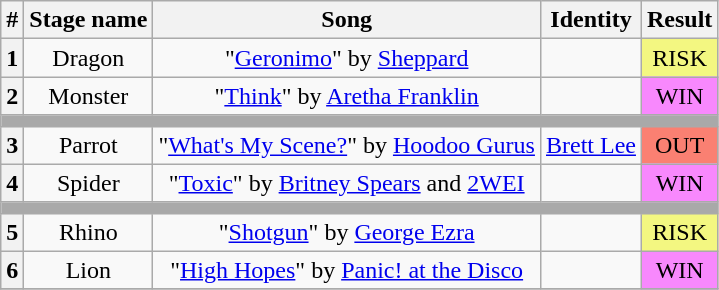<table class="wikitable plainrowheaders" style="text-align: center;">
<tr>
<th>#</th>
<th>Stage name</th>
<th>Song</th>
<th>Identity</th>
<th>Result</th>
</tr>
<tr>
<th>1</th>
<td>Dragon</td>
<td>"<a href='#'>Geronimo</a>" by <a href='#'>Sheppard</a></td>
<td></td>
<td bgcolor="#F3F781">RISK</td>
</tr>
<tr>
<th>2</th>
<td>Monster</td>
<td>"<a href='#'>Think</a>" by <a href='#'>Aretha Franklin</a></td>
<td></td>
<td bgcolor=#F888FD>WIN</td>
</tr>
<tr>
<td colspan="5" style="background:darkgray"></td>
</tr>
<tr>
<th>3</th>
<td>Parrot</td>
<td>"<a href='#'>What's My Scene?</a>" by <a href='#'>Hoodoo Gurus</a></td>
<td><a href='#'>Brett Lee</a></td>
<td bgcolor=salmon>OUT</td>
</tr>
<tr>
<th>4</th>
<td>Spider</td>
<td>"<a href='#'>Toxic</a>" by <a href='#'>Britney Spears</a> and <a href='#'>2WEI</a></td>
<td></td>
<td bgcolor=#F888FD>WIN</td>
</tr>
<tr>
<td colspan="5" style="background:darkgray"></td>
</tr>
<tr>
<th>5</th>
<td>Rhino</td>
<td>"<a href='#'>Shotgun</a>" by <a href='#'>George Ezra</a></td>
<td></td>
<td bgcolor="#F3F781">RISK</td>
</tr>
<tr>
<th>6</th>
<td>Lion</td>
<td>"<a href='#'>High Hopes</a>" by <a href='#'>Panic! at the Disco</a></td>
<td></td>
<td bgcolor=#F888FD>WIN</td>
</tr>
<tr>
</tr>
</table>
